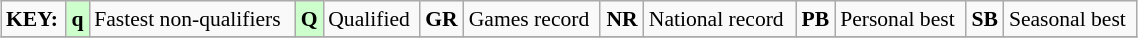<table class="wikitable" style="margin:0.5em auto; font-size:90%;position:relative;" width=60%>
<tr>
<td><strong>KEY:</strong></td>
<td bgcolor=ccffcc align=center><strong>q</strong></td>
<td>Fastest non-qualifiers</td>
<td bgcolor=ccffcc align=center><strong>Q</strong></td>
<td>Qualified</td>
<td align=center><strong>GR</strong></td>
<td>Games record</td>
<td align=center><strong>NR</strong></td>
<td>National record</td>
<td align=center><strong>PB</strong></td>
<td>Personal best</td>
<td align=center><strong>SB</strong></td>
<td>Seasonal best</td>
</tr>
<tr>
</tr>
</table>
